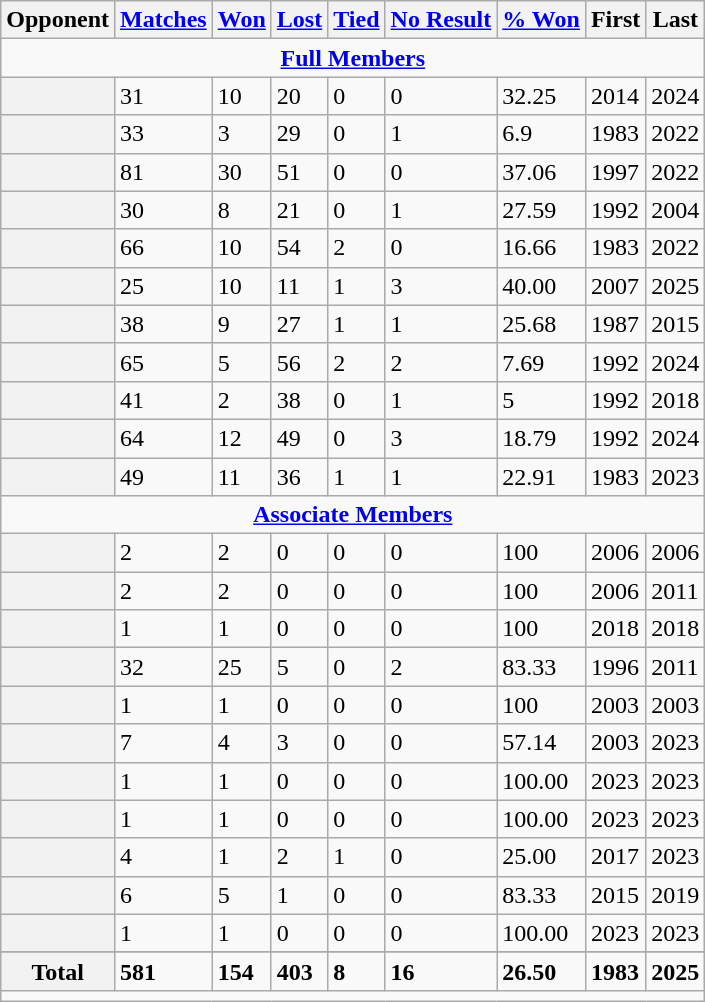<table class="wikitable plainrowheaders sortable">
<tr>
<th scope="col">Opponent</th>
<th scope="col"><a href='#'>Matches</a></th>
<th scope="col"><a href='#'>Won</a></th>
<th scope="col"><a href='#'>Lost</a></th>
<th scope="col"><a href='#'>Tied</a></th>
<th scope="col"><a href='#'>No Result</a></th>
<th scope="col"><a href='#'>% Won</a></th>
<th scope="col">First</th>
<th scope="col">Last</th>
</tr>
<tr>
<td style="text-align: center;" colspan="9"><strong><a href='#'>Full Members</a></strong></td>
</tr>
<tr>
<th scope=row></th>
<td>31</td>
<td>10</td>
<td>20</td>
<td>0</td>
<td>0</td>
<td>32.25</td>
<td>2014</td>
<td>2024</td>
</tr>
<tr>
<th scope=row></th>
<td>33</td>
<td>3</td>
<td>29</td>
<td>0</td>
<td>1</td>
<td>6.9</td>
<td>1983</td>
<td>2022</td>
</tr>
<tr>
<th scope=row></th>
<td>81</td>
<td>30</td>
<td>51</td>
<td>0</td>
<td>0</td>
<td>37.06</td>
<td>1997</td>
<td>2022</td>
</tr>
<tr>
<th scope=row></th>
<td>30</td>
<td>8</td>
<td>21</td>
<td>0</td>
<td>1</td>
<td>27.59</td>
<td>1992</td>
<td>2004</td>
</tr>
<tr>
<th scope=row></th>
<td>66</td>
<td>10</td>
<td>54</td>
<td>2</td>
<td>0</td>
<td>16.66</td>
<td>1983</td>
<td>2022</td>
</tr>
<tr>
<th scope=row></th>
<td>25</td>
<td>10</td>
<td>11</td>
<td>1</td>
<td>3</td>
<td>40.00</td>
<td>2007</td>
<td>2025</td>
</tr>
<tr>
<th scope=row></th>
<td>38</td>
<td>9</td>
<td>27</td>
<td>1</td>
<td>1</td>
<td>25.68</td>
<td>1987</td>
<td>2015</td>
</tr>
<tr>
<th scope=row></th>
<td>65</td>
<td>5</td>
<td>56</td>
<td>2</td>
<td>2</td>
<td>7.69</td>
<td>1992</td>
<td>2024</td>
</tr>
<tr>
<th scope=row></th>
<td>41</td>
<td>2</td>
<td>38</td>
<td>0</td>
<td>1</td>
<td>5</td>
<td>1992</td>
<td>2018</td>
</tr>
<tr>
<th scope=row></th>
<td>64</td>
<td>12</td>
<td>49</td>
<td>0</td>
<td>3</td>
<td>18.79</td>
<td>1992</td>
<td>2024</td>
</tr>
<tr>
<th scope=row></th>
<td>49</td>
<td>11</td>
<td>36</td>
<td>1</td>
<td>1</td>
<td>22.91</td>
<td>1983</td>
<td>2023</td>
</tr>
<tr>
<td colspan="10" style="text-align: center;"><strong><a href='#'>Associate Members</a></strong></td>
</tr>
<tr>
<th scope=row></th>
<td>2</td>
<td>2</td>
<td>0</td>
<td>0</td>
<td>0</td>
<td>100</td>
<td>2006</td>
<td>2006</td>
</tr>
<tr>
<th scope=row></th>
<td>2</td>
<td>2</td>
<td>0</td>
<td>0</td>
<td>0</td>
<td>100</td>
<td>2006</td>
<td>2011</td>
</tr>
<tr>
<th scope=row></th>
<td>1</td>
<td>1</td>
<td>0</td>
<td>0</td>
<td>0</td>
<td>100</td>
<td>2018</td>
<td>2018</td>
</tr>
<tr>
<th scope=row></th>
<td>32</td>
<td>25</td>
<td>5</td>
<td>0</td>
<td>2</td>
<td>83.33</td>
<td>1996</td>
<td>2011</td>
</tr>
<tr>
<th scope=row></th>
<td>1</td>
<td>1</td>
<td>0</td>
<td>0</td>
<td>0</td>
<td>100</td>
<td>2003</td>
<td>2003</td>
</tr>
<tr>
<th scope=row></th>
<td>7</td>
<td>4</td>
<td>3</td>
<td>0</td>
<td>0</td>
<td>57.14</td>
<td>2003</td>
<td>2023</td>
</tr>
<tr>
<th scope=row></th>
<td>1</td>
<td>1</td>
<td>0</td>
<td>0</td>
<td>0</td>
<td>100.00</td>
<td>2023</td>
<td>2023</td>
</tr>
<tr>
<th scope=row></th>
<td>1</td>
<td>1</td>
<td>0</td>
<td>0</td>
<td>0</td>
<td>100.00</td>
<td>2023</td>
<td>2023</td>
</tr>
<tr>
<th scope=row></th>
<td>4</td>
<td>1</td>
<td>2</td>
<td>1</td>
<td>0</td>
<td>25.00</td>
<td>2017</td>
<td>2023</td>
</tr>
<tr>
<th scope=row></th>
<td>6</td>
<td>5</td>
<td>1</td>
<td>0</td>
<td>0</td>
<td>83.33</td>
<td>2015</td>
<td>2019</td>
</tr>
<tr>
<th scope=row></th>
<td>1</td>
<td>1</td>
<td>0</td>
<td>0</td>
<td>0</td>
<td>100.00</td>
<td>2023</td>
<td>2023</td>
</tr>
<tr>
</tr>
<tr class="sortbottom">
<th scope="row" style="text-align:center"><strong>Total</strong></th>
<td><strong>581</strong></td>
<td><strong>154</strong></td>
<td><strong>403</strong></td>
<td><strong>8</strong></td>
<td><strong>16</strong></td>
<td><strong>26.50</strong></td>
<td><strong>1983</strong></td>
<td><strong>2025</strong></td>
</tr>
<tr>
<td colspan=10></td>
</tr>
</table>
